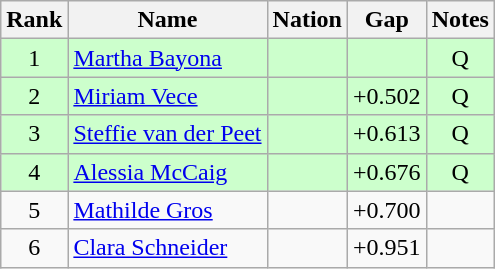<table class="wikitable sortable" style="text-align:center">
<tr>
<th>Rank</th>
<th>Name</th>
<th>Nation</th>
<th>Gap</th>
<th>Notes</th>
</tr>
<tr bgcolor=ccffcc>
<td>1</td>
<td align=left><a href='#'>Martha Bayona</a></td>
<td align=left></td>
<td></td>
<td>Q</td>
</tr>
<tr bgcolor=ccffcc>
<td>2</td>
<td align=left><a href='#'>Miriam Vece</a></td>
<td align=left></td>
<td>+0.502</td>
<td>Q</td>
</tr>
<tr bgcolor=ccffcc>
<td>3</td>
<td align=left><a href='#'>Steffie van der Peet</a></td>
<td align=left></td>
<td>+0.613</td>
<td>Q</td>
</tr>
<tr bgcolor=ccffcc>
<td>4</td>
<td align=left><a href='#'>Alessia McCaig</a></td>
<td align=left></td>
<td>+0.676</td>
<td>Q</td>
</tr>
<tr>
<td>5</td>
<td align=left><a href='#'>Mathilde Gros</a></td>
<td align=left></td>
<td>+0.700</td>
<td></td>
</tr>
<tr>
<td>6</td>
<td align=left><a href='#'>Clara Schneider</a></td>
<td align=left></td>
<td>+0.951</td>
<td></td>
</tr>
</table>
